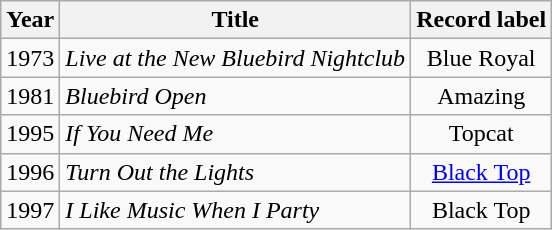<table class="wikitable sortable">
<tr>
<th>Year</th>
<th>Title</th>
<th>Record label</th>
</tr>
<tr>
<td>1973</td>
<td><em>Live at the New Bluebird Nightclub</em></td>
<td style="text-align:center;">Blue Royal</td>
</tr>
<tr>
<td>1981</td>
<td><em>Bluebird Open</em></td>
<td style="text-align:center;">Amazing</td>
</tr>
<tr>
<td>1995</td>
<td><em>If You Need Me</em></td>
<td style="text-align:center;">Topcat</td>
</tr>
<tr>
<td>1996</td>
<td><em>Turn Out the Lights</em></td>
<td style="text-align:center;"><a href='#'>Black Top</a></td>
</tr>
<tr>
<td>1997</td>
<td><em>I Like Music When I Party</em></td>
<td style="text-align:center;">Black Top</td>
</tr>
</table>
